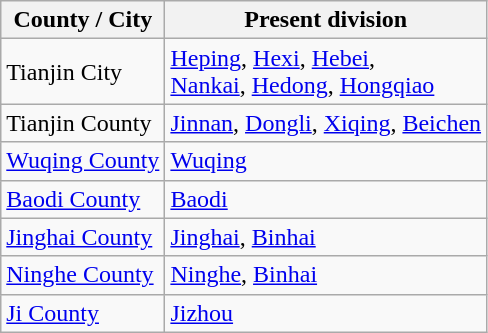<table class="wikitable">
<tr>
<th>County / City</th>
<th>Present division</th>
</tr>
<tr>
<td>Tianjin City<br></td>
<td><a href='#'>Heping</a>, <a href='#'>Hexi</a>, <a href='#'>Hebei</a>,<br><a href='#'>Nankai</a>, <a href='#'>Hedong</a>, <a href='#'>Hongqiao</a></td>
</tr>
<tr>
<td>Tianjin County<br></td>
<td><a href='#'>Jinnan</a>, <a href='#'>Dongli</a>, <a href='#'>Xiqing</a>, <a href='#'>Beichen</a></td>
</tr>
<tr>
<td><a href='#'>Wuqing County</a><br></td>
<td><a href='#'>Wuqing</a></td>
</tr>
<tr>
<td><a href='#'>Baodi County</a><br></td>
<td><a href='#'>Baodi</a></td>
</tr>
<tr>
<td><a href='#'>Jinghai County</a><br></td>
<td><a href='#'>Jinghai</a>, <a href='#'>Binhai</a></td>
</tr>
<tr>
<td><a href='#'>Ninghe County</a><br></td>
<td><a href='#'>Ninghe</a>, <a href='#'>Binhai</a></td>
</tr>
<tr>
<td><a href='#'>Ji County</a><br></td>
<td><a href='#'>Jizhou</a></td>
</tr>
</table>
